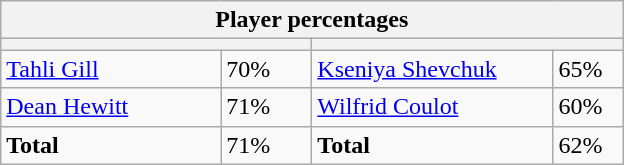<table class="wikitable">
<tr>
<th colspan=4 width=400>Player percentages</th>
</tr>
<tr>
<th colspan=2 width=200 style="white-space:nowrap;"></th>
<th colspan=2 width=200 style="white-space:nowrap;"></th>
</tr>
<tr>
<td><a href='#'>Tahli Gill</a></td>
<td>70%</td>
<td><a href='#'>Kseniya Shevchuk</a></td>
<td>65%</td>
</tr>
<tr>
<td><a href='#'>Dean Hewitt</a></td>
<td>71%</td>
<td><a href='#'>Wilfrid Coulot</a></td>
<td>60%</td>
</tr>
<tr>
<td><strong>Total</strong></td>
<td>71%</td>
<td><strong>Total</strong></td>
<td>62%</td>
</tr>
</table>
